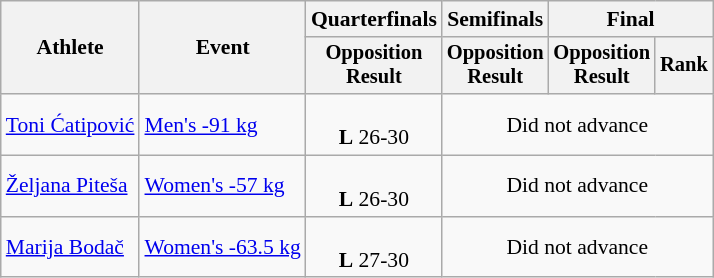<table class="wikitable" style="font-size:90%">
<tr>
<th rowspan=2>Athlete</th>
<th rowspan=2>Event</th>
<th>Quarterfinals</th>
<th>Semifinals</th>
<th colspan=2>Final</th>
</tr>
<tr style="font-size:95%">
<th>Opposition<br>Result</th>
<th>Opposition<br>Result</th>
<th>Opposition<br>Result</th>
<th>Rank</th>
</tr>
<tr align=center>
<td align=left><a href='#'>Toni Ćatipović</a></td>
<td align=left><a href='#'>Men's -91 kg</a></td>
<td><br><strong>L</strong> 26-30</td>
<td colspan=3>Did not advance</td>
</tr>
<tr align="center">
<td align="left"><a href='#'>Željana Piteša</a></td>
<td align="left"><a href='#'>Women's -57 kg</a></td>
<td><br><strong>L</strong> 26-30</td>
<td colspan="3">Did not advance</td>
</tr>
<tr align="center">
<td align="left"><a href='#'>Marija Bodač</a></td>
<td align="left"><a href='#'>Women's -63.5 kg</a></td>
<td><br><strong>L</strong> 27-30</td>
<td colspan="3">Did not advance</td>
</tr>
</table>
